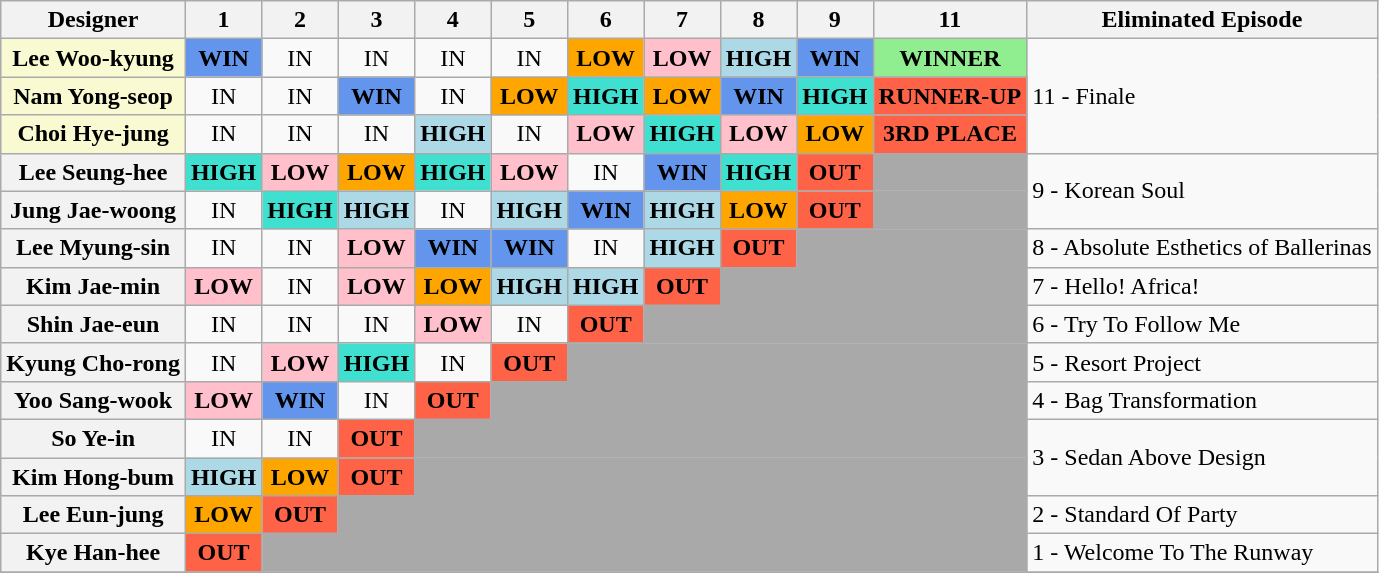<table class="wikitable" style="text-align:center">
<tr>
<th>Designer</th>
<th>1</th>
<th>2</th>
<th>3</th>
<th>4</th>
<th>5</th>
<th>6</th>
<th>7</th>
<th>8</th>
<th>9</th>
<th>11</th>
<th>Eliminated Episode</th>
</tr>
<tr>
<th style="background:#FAFAD2;">Lee Woo-kyung</th>
<td style="background:cornflowerblue;"><strong>WIN</strong></td>
<td>IN</td>
<td>IN</td>
<td>IN</td>
<td>IN</td>
<td style="background:orange;"><strong>LOW</strong></td>
<td style="background:pink;"><strong>LOW</strong></td>
<td style="background:lightblue;"><strong>HIGH</strong></td>
<td style="background:cornflowerblue;"><strong>WIN</strong></td>
<td style="background:lightgreen;"><strong>WINNER</strong></td>
<td style="text-align:left" rowspan="3">11 - Finale</td>
</tr>
<tr>
<th style="background:#FAFAD2;">Nam Yong-seop</th>
<td>IN</td>
<td>IN</td>
<td style="background:cornflowerblue;"><strong>WIN</strong></td>
<td>IN</td>
<td style="background:orange;"><strong>LOW</strong></td>
<td style="background:turquoise;"><strong>HIGH</strong></td>
<td style="background:orange;"><strong>LOW</strong></td>
<td style="background:cornflowerblue;"><strong>WIN</strong></td>
<td style="background:turquoise;"><strong>HIGH</strong></td>
<td style="background:tomato;"><strong>RUNNER-UP</strong></td>
</tr>
<tr>
<th style="background:#FAFAD2;">Choi Hye-jung</th>
<td>IN</td>
<td>IN</td>
<td>IN</td>
<td style="background:lightblue;"><strong>HIGH</strong></td>
<td>IN</td>
<td style="background:pink;"><strong>LOW</strong></td>
<td style="background:turquoise;"><strong>HIGH</strong></td>
<td style="background:pink;"><strong>LOW</strong></td>
<td style="background:orange;"><strong>LOW</strong></td>
<td style="background:tomato;"><strong>3RD PLACE</strong></td>
</tr>
<tr>
<th>Lee Seung-hee</th>
<td style="background:turquoise;"><strong>HIGH</strong></td>
<td style="background:pink;"><strong>LOW</strong></td>
<td style="background:orange;"><strong>LOW</strong></td>
<td style="background:turquoise;"><strong>HIGH</strong></td>
<td style="background:pink;"><strong>LOW</strong></td>
<td>IN</td>
<td style="background:cornflowerblue;"><strong>WIN</strong></td>
<td style="background:turquoise;"><strong>HIGH</strong></td>
<td style="background:tomato;"><strong>OUT</strong></td>
<td colspan=1 style="background:darkgray;"></td>
<td style="text-align:left" rowspan="2">9 - Korean Soul</td>
</tr>
<tr>
<th>Jung Jae-woong</th>
<td>IN</td>
<td style="background:turquoise;"><strong>HIGH</strong></td>
<td style="background:lightblue;"><strong>HIGH</strong></td>
<td>IN</td>
<td style="background:lightblue;"><strong>HIGH</strong></td>
<td style="background:cornflowerblue;"><strong>WIN</strong></td>
<td style="background:lightblue;"><strong>HIGH</strong></td>
<td style="background:orange;"><strong>LOW</strong></td>
<td style="background:tomato;"><strong>OUT</strong></td>
<td colspan=1 style="background:darkgray;"></td>
</tr>
<tr>
<th>Lee Myung-sin</th>
<td>IN</td>
<td>IN</td>
<td style="background:pink;"><strong>LOW</strong></td>
<td style="background:cornflowerblue;"><strong>WIN</strong></td>
<td style="background:cornflowerblue;"><strong>WIN</strong></td>
<td>IN</td>
<td style="background:lightblue;"><strong>HIGH</strong></td>
<td style="background:tomato;"><strong>OUT</strong></td>
<td colspan=2 style="background:darkgray;"></td>
<td style="text-align:left">8 - Absolute Esthetics of Ballerinas</td>
</tr>
<tr>
<th>Kim Jae-min</th>
<td style="background:pink;"><strong>LOW</strong></td>
<td>IN</td>
<td style="background:pink;"><strong>LOW</strong></td>
<td style="background:orange;"><strong>LOW</strong></td>
<td style="background:lightblue;"><strong>HIGH</strong></td>
<td style="background:lightblue;"><strong>HIGH</strong></td>
<td style="background:tomato;"><strong>OUT</strong></td>
<td colspan=3 style="background:darkgray;"></td>
<td style="text-align:left">7 - Hello! Africa!</td>
</tr>
<tr>
<th>Shin Jae-eun</th>
<td>IN</td>
<td>IN</td>
<td>IN</td>
<td style="background:pink;"><strong>LOW</strong></td>
<td>IN</td>
<td style="background:tomato;"><strong>OUT</strong></td>
<td colspan=4 style="background:darkgray;"></td>
<td style="text-align:left">6 - Try To Follow Me</td>
</tr>
<tr>
<th>Kyung Cho-rong</th>
<td>IN</td>
<td style="background:pink;"><strong>LOW</strong></td>
<td style="background:turquoise;"><strong>HIGH</strong></td>
<td>IN</td>
<td style="background:tomato;"><strong>OUT</strong></td>
<td colspan=5 style="background:darkgray;"></td>
<td style="text-align:left">5 - Resort Project</td>
</tr>
<tr>
<th>Yoo Sang-wook</th>
<td style="background:pink;"><strong>LOW</strong></td>
<td style="background:cornflowerblue;"><strong>WIN</strong></td>
<td>IN</td>
<td style="background:tomato;"><strong>OUT</strong></td>
<td colspan=6 style="background:darkgray;"></td>
<td style="text-align:left">4 - Bag Transformation</td>
</tr>
<tr>
<th>So Ye-in</th>
<td>IN</td>
<td>IN</td>
<td style="background:tomato;"><strong>OUT</strong></td>
<td colspan=7 style="background:darkgray;"></td>
<td style="text-align:left" rowspan="2">3 - Sedan Above Design</td>
</tr>
<tr>
<th>Kim Hong-bum</th>
<td style="background:lightblue;"><strong>HIGH</strong></td>
<td style="background:orange;"><strong>LOW</strong></td>
<td style="background:tomato;"><strong>OUT</strong></td>
<td colspan=7 style="background:darkgray;"></td>
</tr>
<tr>
<th>Lee Eun-jung</th>
<td style="background:orange;"><strong>LOW</strong></td>
<td style="background:tomato;"><strong>OUT</strong></td>
<td colspan=8 style="background:darkgray;"></td>
<td style="text-align:left">2 - Standard Of Party</td>
</tr>
<tr>
<th>Kye Han-hee</th>
<td style="background:tomato;"><strong>OUT</strong></td>
<td colspan=9 style="background:darkgray;"></td>
<td style="text-align:left">1 - Welcome To The Runway</td>
</tr>
<tr>
</tr>
</table>
